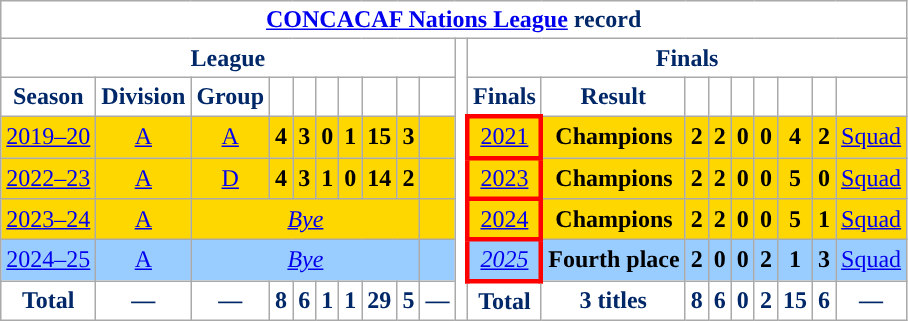<table class="wikitable" style="text-align: center;">
<tr>
<th colspan="20" style="color:#002868; background:white;"><a href='#'>CONCACAF Nations League</a> record</th>
</tr>
<tr>
<th colspan="10" style="color:#002868; background:white;">League</th>
<th rowspan="7" style="color:#002868; background:white;"></th>
<th style="color:#002868; background:white;" colspan=9>Finals</th>
</tr>
<tr>
<th style="color:#002868; background:white;">Season</th>
<th style="color:#002868; background:white;">Division</th>
<th style="color:#002868; background:white;">Group</th>
<th style="color:#002868; background:white;"></th>
<th style="color:#002868; background:white;"></th>
<th style="color:#002868; background:white;"></th>
<th style="color:#002868; background:white;"></th>
<th style="color:#002868; background:white;"></th>
<th style="color:#002868; background:white;"></th>
<th style="color:#002868; background:white;"></th>
<th style="color:#002868; background:white;">Finals</th>
<th style="color:#002868; background:white;">Result</th>
<th style="color:#002868; background:white;"></th>
<th style="color:#002868; background:white;"></th>
<th style="color:#002868; background:white;"></th>
<th style="color:#002868; background:white;"></th>
<th style="color:#002868; background:white;"></th>
<th style="color:#002868; background:white;"></th>
<th style="color:#002868; background:white;"></th>
</tr>
<tr bgcolor=gold>
<td><a href='#'>2019–20</a></td>
<td><a href='#'>A</a></td>
<td><a href='#'>A</a></td>
<td><strong>4</strong></td>
<td><strong>3</strong></td>
<td><strong>0</strong></td>
<td><strong>1</strong></td>
<td><strong>15</strong></td>
<td><strong>3</strong></td>
<td></td>
<td style="border: 3px solid red"> <a href='#'>2021</a></td>
<td><strong>Champions</strong></td>
<td><strong>2</strong></td>
<td><strong>2</strong></td>
<td><strong>0</strong></td>
<td><strong>0</strong></td>
<td><strong>4</strong></td>
<td><strong>2</strong></td>
<td><a href='#'>Squad</a></td>
</tr>
<tr bgcolor=gold>
<td><a href='#'>2022–23</a></td>
<td><a href='#'>A</a></td>
<td><a href='#'>D</a></td>
<td><strong>4</strong></td>
<td><strong>3</strong></td>
<td><strong>1</strong></td>
<td><strong>0</strong></td>
<td><strong>14</strong></td>
<td><strong>2</strong></td>
<td></td>
<td style="border: 3px solid red"> <a href='#'>2023</a></td>
<td><strong>Champions</strong></td>
<td><strong>2</strong></td>
<td><strong>2</strong></td>
<td><strong>0</strong></td>
<td><strong>0</strong></td>
<td><strong>5</strong></td>
<td><strong>0</strong></td>
<td><a href='#'>Squad</a></td>
</tr>
<tr bgcolor=gold>
<td><a href='#'>2023–24</a></td>
<td><a href='#'>A</a></td>
<td colspan="7"><em><a href='#'>Bye</a></em></td>
<td></td>
<td style="border: 3px solid red"> <a href='#'>2024</a></td>
<td><strong>Champions</strong></td>
<td><strong>2</strong></td>
<td><strong>2</strong></td>
<td><strong>0</strong></td>
<td><strong>0</strong></td>
<td><strong>5</strong></td>
<td><strong>1</strong></td>
<td><a href='#'>Squad</a></td>
</tr>
<tr bgcolor=#9acdff>
<td><a href='#'>2024–25</a></td>
<td><a href='#'>A</a></td>
<td colspan="7"><em><a href='#'>Bye</a></em></td>
<td></td>
<td style="border: 3px solid red"> <a href='#'><em>2025</em></a></td>
<td><strong>Fourth place</strong></td>
<td><strong>2</strong></td>
<td><strong>0</strong></td>
<td><strong>0</strong></td>
<td><strong>2</strong></td>
<td><strong>1</strong></td>
<td><strong>3</strong></td>
<td><a href='#'>Squad</a></td>
</tr>
<tr style="color:#002868; background:white;">
<td><strong>Total</strong></td>
<td><strong>—</strong></td>
<td><strong>—</strong></td>
<td><strong>8</strong></td>
<td><strong>6</strong></td>
<td><strong>1</strong></td>
<td><strong>1</strong></td>
<td><strong>29</strong></td>
<td><strong>5</strong></td>
<td><strong>—</strong></td>
<td><strong>Total</strong></td>
<td><strong>3 titles</strong></td>
<td><strong>8</strong></td>
<td><strong>6</strong></td>
<td><strong>0</strong></td>
<td><strong>2</strong></td>
<td><strong>15</strong></td>
<td><strong>6</strong></td>
<td><strong>—</strong></td>
</tr>
</table>
